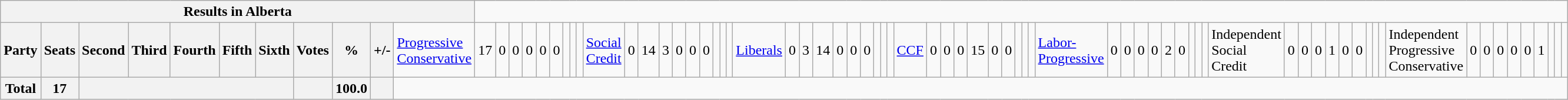<table class="wikitable">
<tr>
<th colspan=12>Results in Alberta</th>
</tr>
<tr>
<th colspan=2>Party</th>
<th>Seats</th>
<th>Second</th>
<th>Third</th>
<th>Fourth</th>
<th>Fifth</th>
<th>Sixth</th>
<th>Votes</th>
<th>%</th>
<th>+/-<br></th>
<td><a href='#'>Progressive Conservative</a></td>
<td align="right">17</td>
<td align="right">0</td>
<td align="right">0</td>
<td align="right">0</td>
<td align="right">0</td>
<td align="right">0</td>
<td align="right"></td>
<td align="right"></td>
<td align="right"><br></td>
<td><a href='#'>Social Credit</a></td>
<td align="right">0</td>
<td align="right">14</td>
<td align="right">3</td>
<td align="right">0</td>
<td align="right">0</td>
<td align="right">0</td>
<td align="right"></td>
<td align="right"></td>
<td align="right"><br></td>
<td><a href='#'>Liberals</a></td>
<td align="right">0</td>
<td align="right">3</td>
<td align="right">14</td>
<td align="right">0</td>
<td align="right">0</td>
<td align="right">0</td>
<td align="right"></td>
<td align="right"></td>
<td align="right"><br></td>
<td><a href='#'>CCF</a></td>
<td align="right">0</td>
<td align="right">0</td>
<td align="right">0</td>
<td align="right">15</td>
<td align="right">0</td>
<td align="right">0</td>
<td align="right"></td>
<td align="right"></td>
<td align="right"><br></td>
<td><a href='#'>Labor-Progressive</a></td>
<td align="right">0</td>
<td align="right">0</td>
<td align="right">0</td>
<td align="right">0</td>
<td align="right">2</td>
<td align="right">0</td>
<td align="right"></td>
<td align="right"></td>
<td align="right"><br></td>
<td>Independent Social Credit</td>
<td align="right">0</td>
<td align="right">0</td>
<td align="right">0</td>
<td align="right">1</td>
<td align="right">0</td>
<td align="right">0</td>
<td align="right"></td>
<td align="right"></td>
<td align="right"><br></td>
<td>Independent Progressive Conservative</td>
<td align="right">0</td>
<td align="right">0</td>
<td align="right">0</td>
<td align="right">0</td>
<td align="right">0</td>
<td align="right">1</td>
<td align="right"></td>
<td align="right"></td>
<td align="right"></td>
</tr>
<tr>
<th colspan="2">Total</th>
<th>17</th>
<th colspan="5"></th>
<th></th>
<th>100.0</th>
<th></th>
</tr>
</table>
